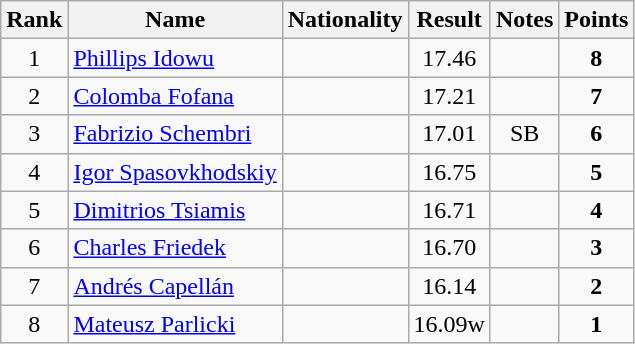<table class="wikitable sortable" style="text-align:center">
<tr>
<th>Rank</th>
<th>Name</th>
<th>Nationality</th>
<th>Result</th>
<th>Notes</th>
<th>Points</th>
</tr>
<tr>
<td>1</td>
<td align=left><a href='#'>Phillips Idowu</a></td>
<td align=left></td>
<td>17.46</td>
<td></td>
<td><strong>8</strong></td>
</tr>
<tr>
<td>2</td>
<td align=left><a href='#'>Colomba Fofana</a></td>
<td align=left></td>
<td>17.21</td>
<td></td>
<td><strong>7</strong></td>
</tr>
<tr>
<td>3</td>
<td align=left><a href='#'>Fabrizio Schembri</a></td>
<td align=left></td>
<td>17.01</td>
<td>SB</td>
<td><strong>6</strong></td>
</tr>
<tr>
<td>4</td>
<td align=left><a href='#'>Igor Spasovkhodskiy</a></td>
<td align=left></td>
<td>16.75</td>
<td></td>
<td><strong>5</strong></td>
</tr>
<tr>
<td>5</td>
<td align=left><a href='#'>Dimitrios Tsiamis</a></td>
<td align=left></td>
<td>16.71</td>
<td></td>
<td><strong>4</strong></td>
</tr>
<tr>
<td>6</td>
<td align=left><a href='#'>Charles Friedek</a></td>
<td align=left></td>
<td>16.70</td>
<td></td>
<td><strong>3</strong></td>
</tr>
<tr>
<td>7</td>
<td align=left><a href='#'>Andrés Capellán</a></td>
<td align=left></td>
<td>16.14</td>
<td></td>
<td><strong>2</strong></td>
</tr>
<tr>
<td>8</td>
<td align=left><a href='#'>Mateusz Parlicki</a></td>
<td align=left></td>
<td>16.09w</td>
<td></td>
<td><strong>1</strong></td>
</tr>
</table>
